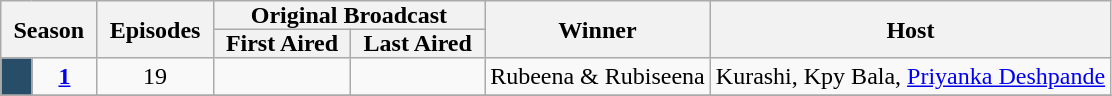<table class="wikitable" style="text-align:center">
<tr>
<th style="padding: 0 8px" colspan="2" rowspan="2">Season</th>
<th style="padding: 0 8px" rowspan="2">Episodes</th>
<th style="padding: 0 8px" colspan="2">Original Broadcast</th>
<th style="padding: 0 8px" rowspan="2">Winner</th>
<th style="padding: 0 8px" rowspan="2">Host</th>
</tr>
<tr>
<th style="padding: 0 8px">First Aired</th>
<th style="padding: 0 8px">Last Aired</th>
</tr>
<tr>
<td style="background:#284D68"></td>
<td align="center"><strong><a href='#'>1</a></strong></td>
<td>19</td>
<td align="center"></td>
<td></td>
<td>Rubeena & Rubiseena</td>
<td>Kurashi, Kpy Bala, <a href='#'>Priyanka Deshpande</a></td>
</tr>
<tr>
</tr>
</table>
